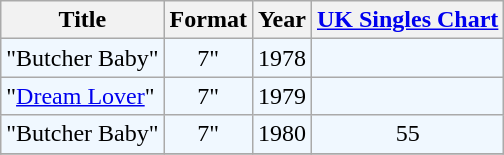<table class="wikitable">
<tr>
<th style="text-align:center;">Title</th>
<th style="text-align:center;">Format</th>
<th style="text-align:center;">Year</th>
<th style="text-align:center;"><a href='#'>UK Singles Chart</a></th>
</tr>
<tr style="background:#f0f8ff;">
<td>"Butcher Baby"<br></td>
<td style="text-align:center;">7"</td>
<td>1978</td>
<td style="text-align:center;"></td>
</tr>
<tr style="background:#f0f8ff;">
<td>"<a href='#'>Dream Lover</a>"<br></td>
<td style="text-align:center;">7"</td>
<td>1979</td>
<td style="text-align:center;"></td>
</tr>
<tr style="background:#f0f8ff;">
<td>"Butcher Baby"<br></td>
<td style="text-align:center;">7"</td>
<td>1980</td>
<td style="text-align:center;">55</td>
</tr>
<tr style="background:#f0f8ff;">
</tr>
</table>
